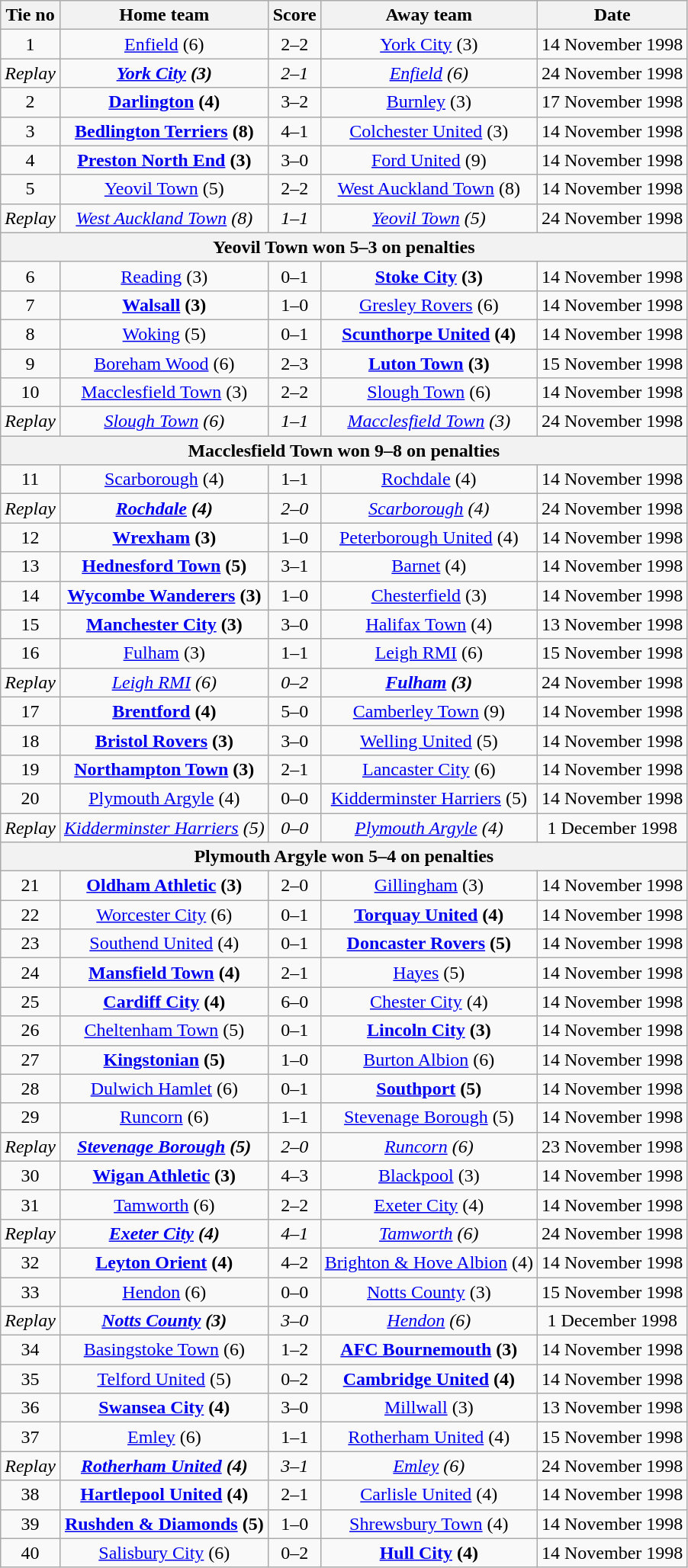<table class="wikitable" style="text-align: center">
<tr>
<th>Tie no</th>
<th>Home team</th>
<th>Score</th>
<th>Away team</th>
<th>Date</th>
</tr>
<tr>
<td>1</td>
<td><a href='#'>Enfield</a> (6)</td>
<td>2–2</td>
<td><a href='#'>York City</a> (3)</td>
<td>14 November 1998</td>
</tr>
<tr>
<td><em>Replay</em></td>
<td><strong><em><a href='#'>York City</a> (3)</em></strong></td>
<td><em>2–1</em></td>
<td><em><a href='#'>Enfield</a> (6)</em></td>
<td>24 November 1998</td>
</tr>
<tr>
<td>2</td>
<td><strong><a href='#'>Darlington</a> (4)</strong></td>
<td>3–2</td>
<td><a href='#'>Burnley</a> (3)</td>
<td>17 November 1998</td>
</tr>
<tr>
<td>3</td>
<td><strong><a href='#'>Bedlington Terriers</a> (8)</strong></td>
<td>4–1</td>
<td><a href='#'>Colchester United</a> (3)</td>
<td>14 November 1998</td>
</tr>
<tr>
<td>4</td>
<td><strong><a href='#'>Preston North End</a> (3)</strong></td>
<td>3–0</td>
<td><a href='#'>Ford United</a> (9)</td>
<td>14 November 1998</td>
</tr>
<tr>
<td>5</td>
<td><a href='#'>Yeovil Town</a> (5)</td>
<td>2–2</td>
<td><a href='#'>West Auckland Town</a> (8)</td>
<td>14 November 1998</td>
</tr>
<tr>
<td><em>Replay</em></td>
<td><em><a href='#'>West Auckland Town</a> (8)</em></td>
<td><em>1–1</em></td>
<td><em><a href='#'>Yeovil Town</a> (5)</em></td>
<td>24 November 1998</td>
</tr>
<tr>
<th colspan=5>Yeovil Town won 5–3 on penalties</th>
</tr>
<tr>
<td>6</td>
<td><a href='#'>Reading</a> (3)</td>
<td>0–1</td>
<td><strong><a href='#'>Stoke City</a> (3)</strong></td>
<td>14 November 1998</td>
</tr>
<tr>
<td>7</td>
<td><strong><a href='#'>Walsall</a> (3)</strong></td>
<td>1–0</td>
<td><a href='#'>Gresley Rovers</a> (6)</td>
<td>14 November 1998</td>
</tr>
<tr>
<td>8</td>
<td><a href='#'>Woking</a> (5)</td>
<td>0–1</td>
<td><strong><a href='#'>Scunthorpe United</a> (4)</strong></td>
<td>14 November 1998</td>
</tr>
<tr>
<td>9</td>
<td><a href='#'>Boreham Wood</a> (6)</td>
<td>2–3</td>
<td><strong><a href='#'>Luton Town</a> (3)</strong></td>
<td>15 November 1998</td>
</tr>
<tr>
<td>10</td>
<td><a href='#'>Macclesfield Town</a> (3)</td>
<td>2–2</td>
<td><a href='#'>Slough Town</a> (6)</td>
<td>14 November 1998</td>
</tr>
<tr>
<td><em>Replay</em></td>
<td><em><a href='#'>Slough Town</a> (6)</em></td>
<td><em>1–1</em></td>
<td><em><a href='#'>Macclesfield Town</a> (3)</em></td>
<td>24 November 1998</td>
</tr>
<tr>
<th colspan=5>Macclesfield Town won 9–8 on penalties</th>
</tr>
<tr>
<td>11</td>
<td><a href='#'>Scarborough</a> (4)</td>
<td>1–1</td>
<td><a href='#'>Rochdale</a> (4)</td>
<td>14 November 1998</td>
</tr>
<tr>
<td><em>Replay</em></td>
<td><strong><em><a href='#'>Rochdale</a> (4)</em></strong></td>
<td><em>2–0</em></td>
<td><em><a href='#'>Scarborough</a> (4)</em></td>
<td>24 November 1998</td>
</tr>
<tr>
<td>12</td>
<td><strong><a href='#'>Wrexham</a> (3)</strong></td>
<td>1–0</td>
<td><a href='#'>Peterborough United</a> (4)</td>
<td>14 November 1998</td>
</tr>
<tr>
<td>13</td>
<td><strong><a href='#'>Hednesford Town</a> (5)</strong></td>
<td>3–1</td>
<td><a href='#'>Barnet</a> (4)</td>
<td>14 November 1998</td>
</tr>
<tr>
<td>14</td>
<td><strong><a href='#'>Wycombe Wanderers</a> (3)</strong></td>
<td>1–0</td>
<td><a href='#'>Chesterfield</a> (3)</td>
<td>14 November 1998</td>
</tr>
<tr>
<td>15</td>
<td><strong><a href='#'>Manchester City</a> (3)</strong></td>
<td>3–0</td>
<td><a href='#'>Halifax Town</a> (4)</td>
<td>13 November 1998</td>
</tr>
<tr>
<td>16</td>
<td><a href='#'>Fulham</a> (3)</td>
<td>1–1</td>
<td><a href='#'>Leigh RMI</a> (6)</td>
<td>15 November 1998</td>
</tr>
<tr>
<td><em>Replay</em></td>
<td><em><a href='#'>Leigh RMI</a> (6)</em></td>
<td><em>0–2</em></td>
<td><strong><em><a href='#'>Fulham</a> (3)</em></strong></td>
<td>24 November 1998</td>
</tr>
<tr>
<td>17</td>
<td><strong><a href='#'>Brentford</a> (4)</strong></td>
<td>5–0</td>
<td><a href='#'>Camberley Town</a> (9)</td>
<td>14 November 1998</td>
</tr>
<tr>
<td>18</td>
<td><strong><a href='#'>Bristol Rovers</a> (3)</strong></td>
<td>3–0</td>
<td><a href='#'>Welling United</a> (5)</td>
<td>14 November 1998</td>
</tr>
<tr>
<td>19</td>
<td><strong><a href='#'>Northampton Town</a> (3)</strong></td>
<td>2–1</td>
<td><a href='#'>Lancaster City</a> (6)</td>
<td>14 November 1998</td>
</tr>
<tr>
<td>20</td>
<td><a href='#'>Plymouth Argyle</a> (4)</td>
<td>0–0</td>
<td><a href='#'>Kidderminster Harriers</a> (5)</td>
<td>14 November 1998</td>
</tr>
<tr>
<td><em>Replay</em></td>
<td><em><a href='#'>Kidderminster Harriers</a> (5)</em></td>
<td><em>0–0</em></td>
<td><em><a href='#'>Plymouth Argyle</a> (4)</em></td>
<td>1 December 1998</td>
</tr>
<tr>
<th colspan=5>Plymouth Argyle won 5–4 on penalties</th>
</tr>
<tr>
<td>21</td>
<td><strong><a href='#'>Oldham Athletic</a> (3)</strong></td>
<td>2–0</td>
<td><a href='#'>Gillingham</a> (3)</td>
<td>14 November 1998</td>
</tr>
<tr>
<td>22</td>
<td><a href='#'>Worcester City</a> (6)</td>
<td>0–1</td>
<td><strong><a href='#'>Torquay United</a> (4)</strong></td>
<td>14 November 1998</td>
</tr>
<tr>
<td>23</td>
<td><a href='#'>Southend United</a> (4)</td>
<td>0–1</td>
<td><strong><a href='#'>Doncaster Rovers</a> (5)</strong></td>
<td>14 November 1998</td>
</tr>
<tr>
<td>24</td>
<td><strong><a href='#'>Mansfield Town</a> (4)</strong></td>
<td>2–1</td>
<td><a href='#'>Hayes</a> (5)</td>
<td>14 November 1998</td>
</tr>
<tr>
<td>25</td>
<td><strong><a href='#'>Cardiff City</a> (4)</strong></td>
<td>6–0</td>
<td><a href='#'>Chester City</a> (4)</td>
<td>14 November 1998</td>
</tr>
<tr>
<td>26</td>
<td><a href='#'>Cheltenham Town</a> (5)</td>
<td>0–1</td>
<td><strong><a href='#'>Lincoln City</a> (3)</strong></td>
<td>14 November 1998</td>
</tr>
<tr>
<td>27</td>
<td><strong><a href='#'>Kingstonian</a> (5)</strong></td>
<td>1–0</td>
<td><a href='#'>Burton Albion</a> (6)</td>
<td>14 November 1998</td>
</tr>
<tr>
<td>28</td>
<td><a href='#'>Dulwich Hamlet</a> (6)</td>
<td>0–1</td>
<td><strong><a href='#'>Southport</a> (5)</strong></td>
<td>14 November 1998</td>
</tr>
<tr>
<td>29</td>
<td><a href='#'>Runcorn</a> (6)</td>
<td>1–1</td>
<td><a href='#'>Stevenage Borough</a> (5)</td>
<td>14 November 1998</td>
</tr>
<tr>
<td><em>Replay</em></td>
<td><strong><em><a href='#'>Stevenage Borough</a> (5)</em></strong></td>
<td><em>2–0</em></td>
<td><em><a href='#'>Runcorn</a> (6)</em></td>
<td>23 November 1998</td>
</tr>
<tr>
<td>30</td>
<td><strong><a href='#'>Wigan Athletic</a> (3)</strong></td>
<td>4–3</td>
<td><a href='#'>Blackpool</a> (3)</td>
<td>14 November 1998</td>
</tr>
<tr>
<td>31</td>
<td><a href='#'>Tamworth</a> (6)</td>
<td>2–2</td>
<td><a href='#'>Exeter City</a> (4)</td>
<td>14 November 1998</td>
</tr>
<tr>
<td><em>Replay</em></td>
<td><strong><em><a href='#'>Exeter City</a> (4)</em></strong></td>
<td><em>4–1</em></td>
<td><em><a href='#'>Tamworth</a> (6)</em></td>
<td>24 November 1998</td>
</tr>
<tr>
<td>32</td>
<td><strong><a href='#'>Leyton Orient</a> (4)</strong></td>
<td>4–2</td>
<td><a href='#'>Brighton & Hove Albion</a> (4)</td>
<td>14 November 1998</td>
</tr>
<tr>
<td>33</td>
<td><a href='#'>Hendon</a> (6)</td>
<td>0–0</td>
<td><a href='#'>Notts County</a> (3)</td>
<td>15 November 1998</td>
</tr>
<tr>
<td><em>Replay</em></td>
<td><strong><em><a href='#'>Notts County</a> (3)</em></strong></td>
<td><em>3–0</em></td>
<td><em><a href='#'>Hendon</a> (6)</em></td>
<td>1 December 1998</td>
</tr>
<tr>
<td>34</td>
<td><a href='#'>Basingstoke Town</a> (6)</td>
<td>1–2</td>
<td><strong><a href='#'>AFC Bournemouth</a> (3)</strong></td>
<td>14 November 1998</td>
</tr>
<tr>
<td>35</td>
<td><a href='#'>Telford United</a> (5)</td>
<td>0–2</td>
<td><strong><a href='#'>Cambridge United</a> (4)</strong></td>
<td>14 November 1998</td>
</tr>
<tr>
<td>36</td>
<td><strong><a href='#'>Swansea City</a> (4)</strong></td>
<td>3–0</td>
<td><a href='#'>Millwall</a> (3)</td>
<td>13 November 1998</td>
</tr>
<tr>
<td>37</td>
<td><a href='#'>Emley</a> (6)</td>
<td>1–1</td>
<td><a href='#'>Rotherham United</a> (4)</td>
<td>15 November 1998</td>
</tr>
<tr>
<td><em>Replay</em></td>
<td><strong><em><a href='#'>Rotherham United</a> (4)</em></strong></td>
<td><em>3–1</em></td>
<td><em><a href='#'>Emley</a> (6)</em></td>
<td>24 November 1998</td>
</tr>
<tr>
<td>38</td>
<td><strong><a href='#'>Hartlepool United</a> (4)</strong></td>
<td>2–1</td>
<td><a href='#'>Carlisle United</a> (4)</td>
<td>14 November 1998</td>
</tr>
<tr>
<td>39</td>
<td><strong><a href='#'>Rushden & Diamonds</a> (5)</strong></td>
<td>1–0</td>
<td><a href='#'>Shrewsbury Town</a> (4)</td>
<td>14 November 1998</td>
</tr>
<tr>
<td>40</td>
<td><a href='#'>Salisbury City</a> (6)</td>
<td>0–2</td>
<td><strong><a href='#'>Hull City</a> (4)</strong></td>
<td>14 November 1998</td>
</tr>
</table>
